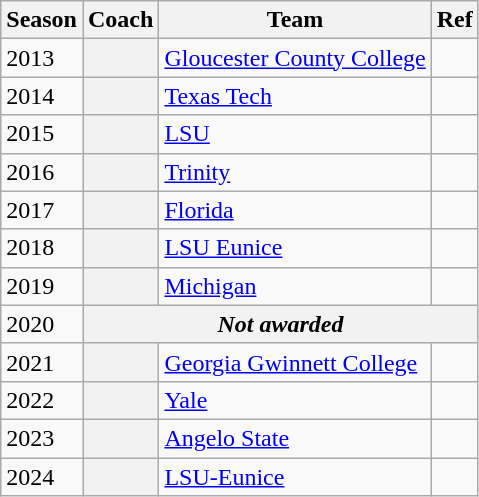<table class="wikitable sortable plainrowheaders">
<tr>
<th scope="col">Season</th>
<th scope="col">Coach</th>
<th scope="col">Team</th>
<th scope="col" class=unsortable>Ref</th>
</tr>
<tr>
<td>2013</td>
<th scope="row"></th>
<td><a href='#'>Gloucester County College</a></td>
<td></td>
</tr>
<tr>
<td>2014</td>
<th scope="row"></th>
<td><a href='#'>Texas Tech</a></td>
<td></td>
</tr>
<tr>
<td>2015</td>
<th scope="row"></th>
<td><a href='#'>LSU</a></td>
<td></td>
</tr>
<tr>
<td>2016</td>
<th scope="row"></th>
<td><a href='#'>Trinity</a></td>
<td></td>
</tr>
<tr>
<td>2017</td>
<th scope="row"></th>
<td><a href='#'>Florida</a></td>
<td></td>
</tr>
<tr>
<td>2018</td>
<th scope="row"></th>
<td><a href='#'>LSU Eunice</a></td>
<td></td>
</tr>
<tr>
<td>2019</td>
<th scope="row"></th>
<td><a href='#'>Michigan</a></td>
<td></td>
</tr>
<tr>
<td>2020</td>
<th scope="row" colspan=3><em>Not awarded</em></th>
</tr>
<tr>
<td>2021</td>
<th scope="row"></th>
<td><a href='#'>Georgia Gwinnett College</a></td>
</tr>
<tr>
<td>2022</td>
<th scope="row"></th>
<td><a href='#'>Yale</a></td>
<td></td>
</tr>
<tr>
<td>2023</td>
<th scope="row"></th>
<td><a href='#'>Angelo State</a></td>
<td></td>
</tr>
<tr>
<td>2024</td>
<th scope="row"></th>
<td><a href='#'>LSU-Eunice</a></td>
<td></td>
</tr>
</table>
